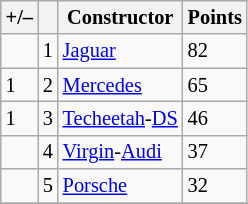<table class="wikitable" style="font-size: 85%">
<tr>
<th scope="col">+/–</th>
<th scope="col"></th>
<th scope="col">Constructor</th>
<th scope="col">Points</th>
</tr>
<tr>
<td align="left"></td>
<td align="center">1</td>
<td> <a href='#'>Jaguar</a></td>
<td align="left">82</td>
</tr>
<tr>
<td align="left"> 1</td>
<td align="center">2</td>
<td> <a href='#'>Mercedes</a></td>
<td align="left">65</td>
</tr>
<tr>
<td align="left"> 1</td>
<td align="center">3</td>
<td> <a href='#'>Techeetah</a>-<a href='#'>DS</a></td>
<td align="left">46</td>
</tr>
<tr>
<td align="left"></td>
<td align="center">4</td>
<td> <a href='#'>Virgin</a>-<a href='#'>Audi</a></td>
<td align="left">37</td>
</tr>
<tr>
<td align="left"></td>
<td align="center">5</td>
<td> <a href='#'>Porsche</a></td>
<td align="left">32</td>
</tr>
<tr>
</tr>
</table>
